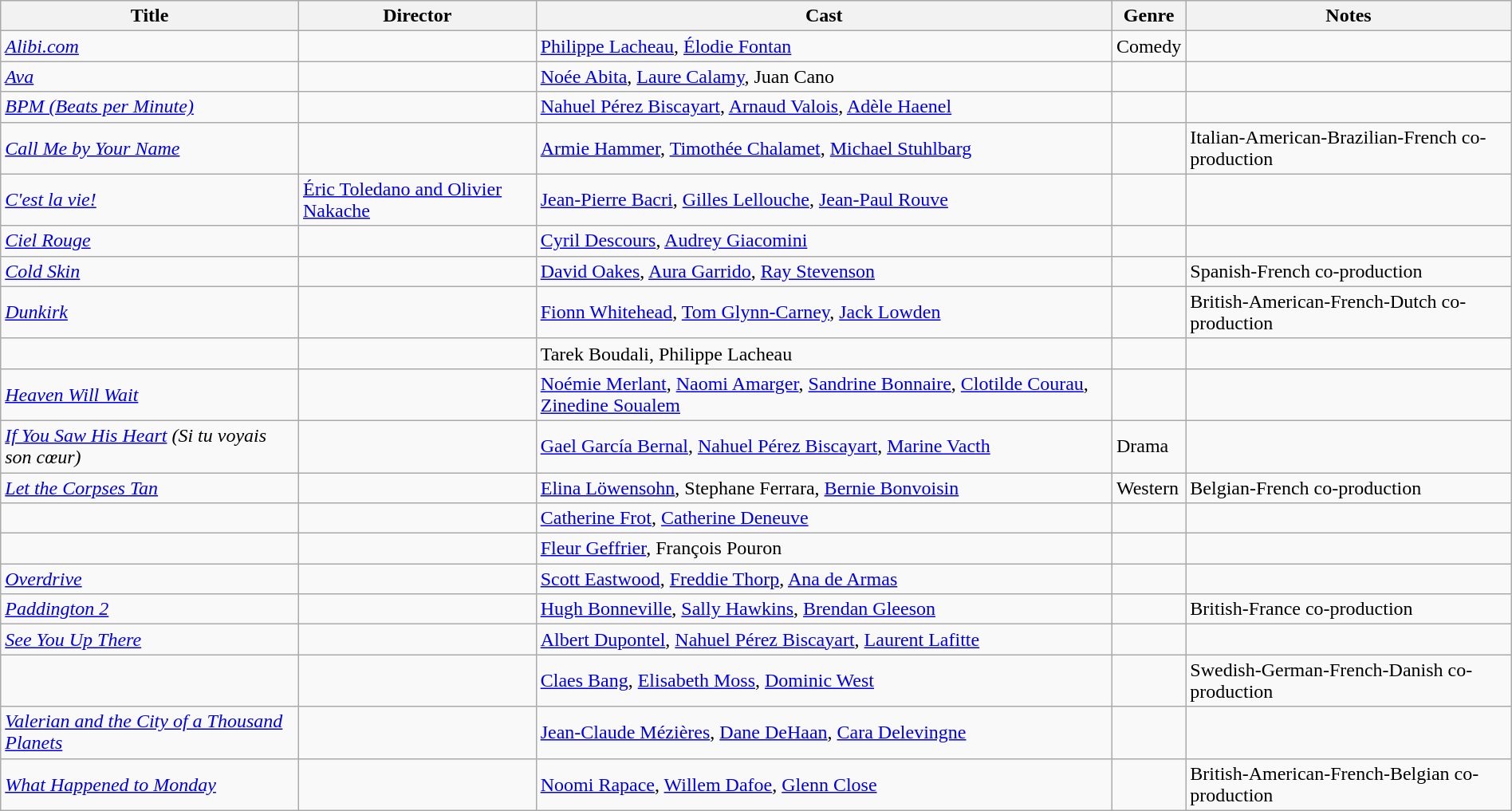<table class="wikitable sortable" style="width:100%;">
<tr>
<th>Title</th>
<th>Director</th>
<th>Cast</th>
<th>Genre</th>
<th>Notes</th>
</tr>
<tr>
<td><em><a href='#'>Alibi.com</a></em></td>
<td></td>
<td><a href='#'>Philippe Lacheau</a>, <a href='#'>Élodie Fontan</a></td>
<td>Comedy</td>
<td></td>
</tr>
<tr>
<td><em><a href='#'>Ava</a></em></td>
<td></td>
<td><a href='#'>Noée Abita</a>, <a href='#'>Laure Calamy</a>, Juan Cano</td>
<td></td>
<td></td>
</tr>
<tr>
<td><em><a href='#'>BPM (Beats per Minute)</a></em></td>
<td></td>
<td><a href='#'>Nahuel Pérez Biscayart</a>, <a href='#'>Arnaud Valois</a>, <a href='#'>Adèle Haenel</a></td>
<td></td>
<td></td>
</tr>
<tr>
<td><em><a href='#'>Call Me by Your Name</a></em></td>
<td></td>
<td><a href='#'>Armie Hammer</a>, <a href='#'>Timothée Chalamet</a>, <a href='#'>Michael Stuhlbarg</a></td>
<td></td>
<td>Italian-American-Brazilian-French co-production</td>
</tr>
<tr>
<td><em><a href='#'>C'est la vie!</a></em></td>
<td><a href='#'>Éric Toledano and Olivier Nakache</a></td>
<td><a href='#'>Jean-Pierre Bacri</a>, <a href='#'>Gilles Lellouche</a>, <a href='#'>Jean-Paul Rouve</a></td>
<td></td>
<td></td>
</tr>
<tr>
<td><em><a href='#'>Ciel Rouge</a></em></td>
<td></td>
<td><a href='#'>Cyril Descours</a>, <a href='#'>Audrey Giacomini</a></td>
<td></td>
<td></td>
</tr>
<tr>
<td><em><a href='#'>Cold Skin</a></em></td>
<td></td>
<td><a href='#'>David Oakes</a>, <a href='#'>Aura Garrido</a>, <a href='#'>Ray Stevenson</a></td>
<td></td>
<td>Spanish-French co-production</td>
</tr>
<tr>
<td><em><a href='#'>Dunkirk</a></em></td>
<td></td>
<td><a href='#'>Fionn Whitehead</a>, <a href='#'>Tom Glynn-Carney</a>, <a href='#'>Jack Lowden</a></td>
<td></td>
<td>British-American-French-Dutch co-production</td>
</tr>
<tr>
<td></td>
<td></td>
<td>Tarek Boudali, Philippe Lacheau</td>
<td></td>
<td></td>
</tr>
<tr>
<td><em><a href='#'>Heaven Will Wait</a></em></td>
<td></td>
<td><a href='#'>Noémie Merlant</a>, <a href='#'>Naomi Amarger</a>, <a href='#'>Sandrine Bonnaire</a>, <a href='#'>Clotilde Courau</a>, <a href='#'>Zinedine Soualem</a></td>
<td></td>
<td></td>
</tr>
<tr>
<td><em><a href='#'>If You Saw His Heart</a> (Si tu voyais son cœur)</em></td>
<td></td>
<td><a href='#'>Gael García Bernal</a>, <a href='#'>Nahuel Pérez Biscayart</a>, <a href='#'>Marine Vacth</a></td>
<td>Drama</td>
<td></td>
</tr>
<tr>
<td><em><a href='#'>Let the Corpses Tan</a></em></td>
<td></td>
<td><a href='#'>Elina Löwensohn</a>, Stephane Ferrara, <a href='#'>Bernie Bonvoisin</a></td>
<td>Western</td>
<td>Belgian-French co-production</td>
</tr>
<tr>
<td></td>
<td></td>
<td><a href='#'>Catherine Frot</a>, <a href='#'>Catherine Deneuve</a></td>
<td></td>
<td></td>
</tr>
<tr>
<td></td>
<td></td>
<td><a href='#'>Fleur Geffrier</a>, François Pouron</td>
<td></td>
<td></td>
</tr>
<tr>
<td><em><a href='#'>Overdrive</a></em></td>
<td></td>
<td><a href='#'>Scott Eastwood</a>, <a href='#'>Freddie Thorp</a>, <a href='#'>Ana de Armas</a></td>
<td></td>
<td></td>
</tr>
<tr>
<td><em><a href='#'>Paddington 2</a></em></td>
<td></td>
<td><a href='#'>Hugh Bonneville</a>, <a href='#'>Sally Hawkins</a>, <a href='#'>Brendan Gleeson</a></td>
<td></td>
<td>British-France co-production</td>
</tr>
<tr>
<td><em><a href='#'>See You Up There</a></em></td>
<td></td>
<td><a href='#'>Albert Dupontel</a>, <a href='#'>Nahuel Pérez Biscayart</a>, <a href='#'>Laurent Lafitte</a></td>
<td></td>
<td></td>
</tr>
<tr>
<td></td>
<td></td>
<td><a href='#'>Claes Bang</a>, <a href='#'>Elisabeth Moss</a>, <a href='#'>Dominic West</a></td>
<td></td>
<td>Swedish-German-French-Danish co-production</td>
</tr>
<tr>
<td><em><a href='#'>Valerian and the City of a Thousand Planets</a></em></td>
<td></td>
<td><a href='#'>Jean-Claude Mézières</a>, <a href='#'>Dane DeHaan</a>, <a href='#'>Cara Delevingne</a></td>
<td></td>
<td></td>
</tr>
<tr>
<td><em><a href='#'>What Happened to Monday</a></em></td>
<td></td>
<td><a href='#'>Noomi Rapace</a>, <a href='#'>Willem Dafoe</a>, <a href='#'>Glenn Close</a></td>
<td></td>
<td>British-American-French-Belgian co-production</td>
</tr>
</table>
